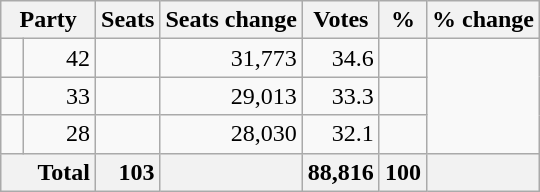<table class="wikitable sortable">
<tr>
<th colspan=2>Party</th>
<th>Seats</th>
<th>Seats change</th>
<th>Votes</th>
<th>%</th>
<th>% change</th>
</tr>
<tr>
<td></td>
<td align=right>42</td>
<td align=right></td>
<td align=right>31,773</td>
<td align=right>34.6</td>
<td align=right></td>
</tr>
<tr>
<td></td>
<td align=right>33</td>
<td align=right></td>
<td align=right>29,013</td>
<td align=right>33.3</td>
<td align=right></td>
</tr>
<tr>
<td></td>
<td align=right>28</td>
<td align=right></td>
<td align=right>28,030</td>
<td align=right>32.1</td>
<td align=right></td>
</tr>
<tr class="sortbottom" style="font-weight: bold; text-align: right; background: #f2f2f2;">
<th colspan="2" style="padding-left: 1.5em; text-align: left;">Total</th>
<td align=right>103</td>
<td align=right></td>
<td align=right>88,816</td>
<td align=right>100</td>
<td align=right></td>
</tr>
</table>
